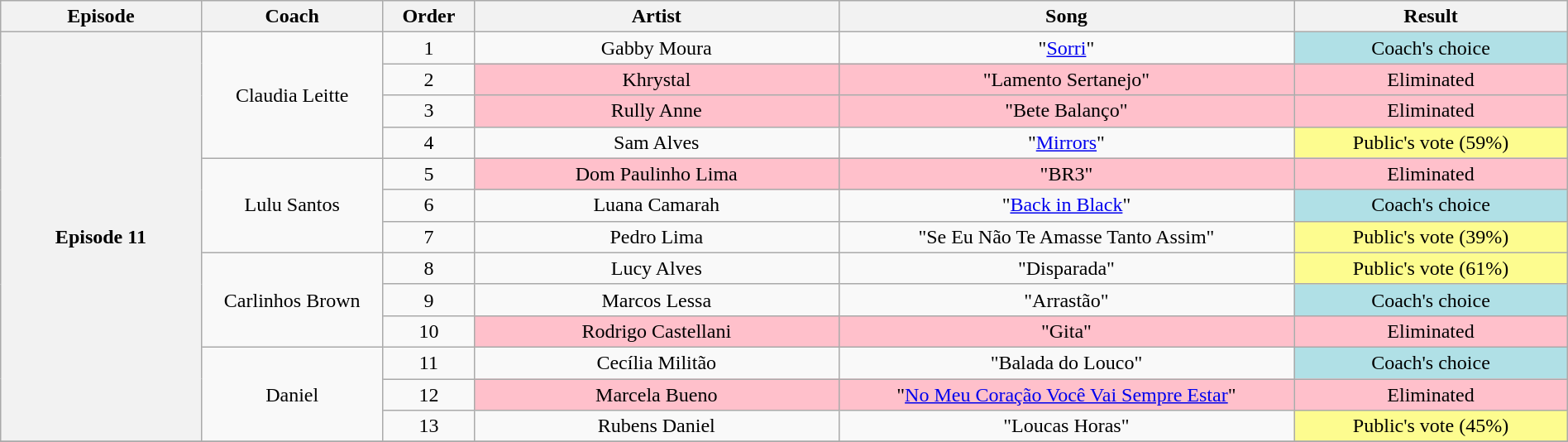<table class="wikitable" style="text-align:center; width:100%;">
<tr>
<th scope="col" width="11%">Episode</th>
<th scope="col" width="10%">Coach</th>
<th scope="col" width="05%">Order</th>
<th scope="col" width="20%">Artist</th>
<th scope="col" width="25%">Song</th>
<th scope="col" width="15%">Result</th>
</tr>
<tr>
<th scope="col" rowspan="13">Episode 11<br></th>
<td rowspan=4>Claudia Leitte</td>
<td>1</td>
<td>Gabby Moura</td>
<td>"<a href='#'>Sorri</a>"</td>
<td bgcolor="B0E0E6">Coach's choice</td>
</tr>
<tr>
<td>2</td>
<td bgcolor="FFC0CB">Khrystal</td>
<td bgcolor="FFC0CB">"Lamento Sertanejo"</td>
<td bgcolor="FFC0CB">Eliminated</td>
</tr>
<tr>
<td>3</td>
<td bgcolor="FFC0CB">Rully Anne</td>
<td bgcolor="FFC0CB">"Bete Balanço"</td>
<td bgcolor="FFC0CB">Eliminated</td>
</tr>
<tr>
<td>4</td>
<td>Sam Alves</td>
<td>"<a href='#'>Mirrors</a>"</td>
<td bgcolor="FDFC8F">Public's vote (59%)</td>
</tr>
<tr>
<td rowspan=3>Lulu Santos</td>
<td>5</td>
<td bgcolor="FFC0CB">Dom Paulinho Lima</td>
<td bgcolor="FFC0CB">"BR3"</td>
<td bgcolor="FFC0CB">Eliminated</td>
</tr>
<tr>
<td>6</td>
<td>Luana Camarah</td>
<td>"<a href='#'>Back in Black</a>"</td>
<td bgcolor="B0E0E6">Coach's choice</td>
</tr>
<tr>
<td>7</td>
<td>Pedro Lima</td>
<td>"Se Eu Não Te Amasse Tanto Assim"</td>
<td bgcolor="FDFC8F">Public's vote (39%)</td>
</tr>
<tr>
<td rowspan=3>Carlinhos Brown</td>
<td>8</td>
<td>Lucy Alves</td>
<td>"Disparada"</td>
<td bgcolor="FDFC8F">Public's vote (61%)</td>
</tr>
<tr>
<td>9</td>
<td>Marcos Lessa</td>
<td>"Arrastão"</td>
<td bgcolor="B0E0E6">Coach's choice</td>
</tr>
<tr>
<td>10</td>
<td bgcolor="FFC0CB">Rodrigo Castellani</td>
<td bgcolor="FFC0CB">"Gita"</td>
<td bgcolor="FFC0CB">Eliminated</td>
</tr>
<tr>
<td rowspan=3>Daniel</td>
<td>11</td>
<td>Cecília Militão</td>
<td>"Balada do Louco"</td>
<td bgcolor="B0E0E6">Coach's choice</td>
</tr>
<tr>
<td>12</td>
<td bgcolor="FFC0CB">Marcela Bueno</td>
<td bgcolor="FFC0CB">"<a href='#'>No Meu Coração Você Vai Sempre Estar</a>"</td>
<td bgcolor="FFC0CB">Eliminated</td>
</tr>
<tr>
<td>13</td>
<td>Rubens Daniel</td>
<td>"Loucas Horas"</td>
<td bgcolor="FDFC8F">Public's vote (45%)</td>
</tr>
<tr>
</tr>
</table>
